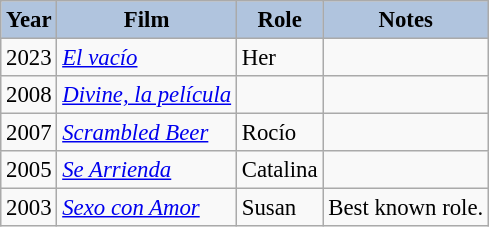<table class="wikitable" style="font-size: 95%;">
<tr>
<th style="background-color: #B0C4DE;">Year</th>
<th style="background-color: #B0C4DE;">Film</th>
<th style="background-color: #B0C4DE;">Role</th>
<th style="background-color: #B0C4DE;">Notes</th>
</tr>
<tr>
<td>2023</td>
<td><em><a href='#'>El vacío</a></em></td>
<td>Her</td>
<td></td>
</tr>
<tr>
<td>2008</td>
<td><em><a href='#'>Divine, la película</a></em></td>
<td></td>
<td></td>
</tr>
<tr>
<td>2007</td>
<td><em><a href='#'>Scrambled Beer</a></em></td>
<td>Rocío</td>
<td></td>
</tr>
<tr>
<td>2005</td>
<td><em><a href='#'>Se Arrienda</a></em></td>
<td>Catalina</td>
<td></td>
</tr>
<tr>
<td>2003</td>
<td><em><a href='#'>Sexo con Amor</a></em></td>
<td>Susan</td>
<td>Best known role.</td>
</tr>
</table>
